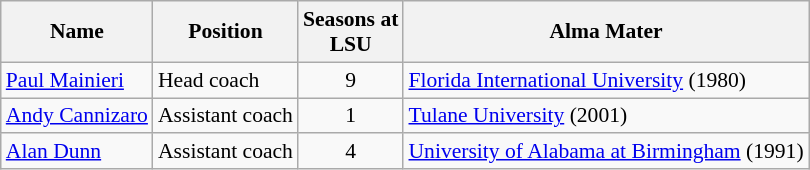<table class="wikitable" border="1" style="font-size:90%;">
<tr>
<th>Name</th>
<th>Position</th>
<th>Seasons at<br>LSU</th>
<th>Alma Mater</th>
</tr>
<tr>
<td><a href='#'>Paul Mainieri</a></td>
<td>Head coach</td>
<td align=center>9</td>
<td><a href='#'>Florida International University</a> (1980)</td>
</tr>
<tr>
<td><a href='#'>Andy Cannizaro</a></td>
<td>Assistant coach</td>
<td align=center>1</td>
<td><a href='#'>Tulane University</a> (2001)</td>
</tr>
<tr>
<td><a href='#'>Alan Dunn</a></td>
<td>Assistant coach</td>
<td align=center>4</td>
<td><a href='#'>University of Alabama at Birmingham</a> (1991)</td>
</tr>
</table>
